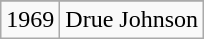<table class="wikitable">
<tr>
</tr>
<tr>
<td>1969</td>
<td>Drue Johnson</td>
</tr>
</table>
